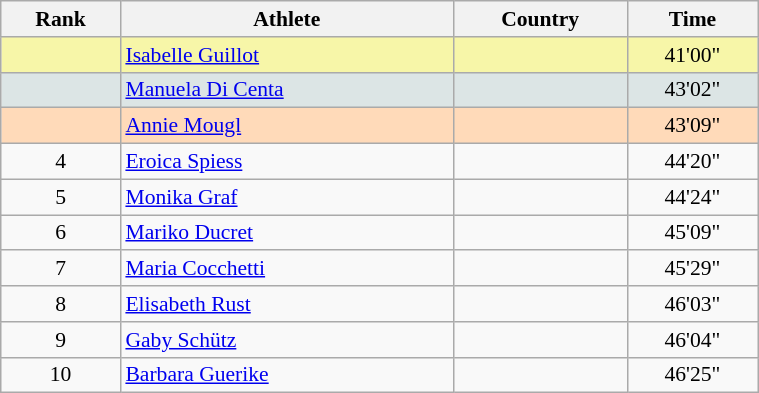<table class="wikitable" width=40% style="font-size:90%; text-align:center;">
<tr>
<th>Rank</th>
<th>Athlete</th>
<th>Country</th>
<th>Time</th>
</tr>
<tr bgcolor="#F7F6A8">
<td></td>
<td align=left><a href='#'>Isabelle Guillot</a></td>
<td align=left></td>
<td>41'00"</td>
</tr>
<tr bgcolor="#DCE5E5">
<td></td>
<td align=left><a href='#'>Manuela Di Centa</a></td>
<td align=left></td>
<td>43'02"</td>
</tr>
<tr bgcolor="#FFDAB9">
<td></td>
<td align=left><a href='#'>Annie Mougl</a></td>
<td align=left></td>
<td>43'09"</td>
</tr>
<tr>
<td>4</td>
<td align=left><a href='#'>Eroica Spiess</a></td>
<td align=left></td>
<td>44'20"</td>
</tr>
<tr>
<td>5</td>
<td align=left><a href='#'>Monika Graf</a></td>
<td align=left></td>
<td>44'24"</td>
</tr>
<tr>
<td>6</td>
<td align=left><a href='#'>Mariko Ducret</a></td>
<td align=left></td>
<td>45'09"</td>
</tr>
<tr>
<td>7</td>
<td align=left><a href='#'>Maria Cocchetti</a></td>
<td align=left></td>
<td>45'29"</td>
</tr>
<tr>
<td>8</td>
<td align=left><a href='#'>Elisabeth Rust</a></td>
<td align=left></td>
<td>46'03"</td>
</tr>
<tr>
<td>9</td>
<td align=left><a href='#'>Gaby Schütz</a></td>
<td align=left></td>
<td>46'04"</td>
</tr>
<tr>
<td>10</td>
<td align=left><a href='#'>Barbara Guerike</a></td>
<td align=left></td>
<td>46'25"</td>
</tr>
</table>
